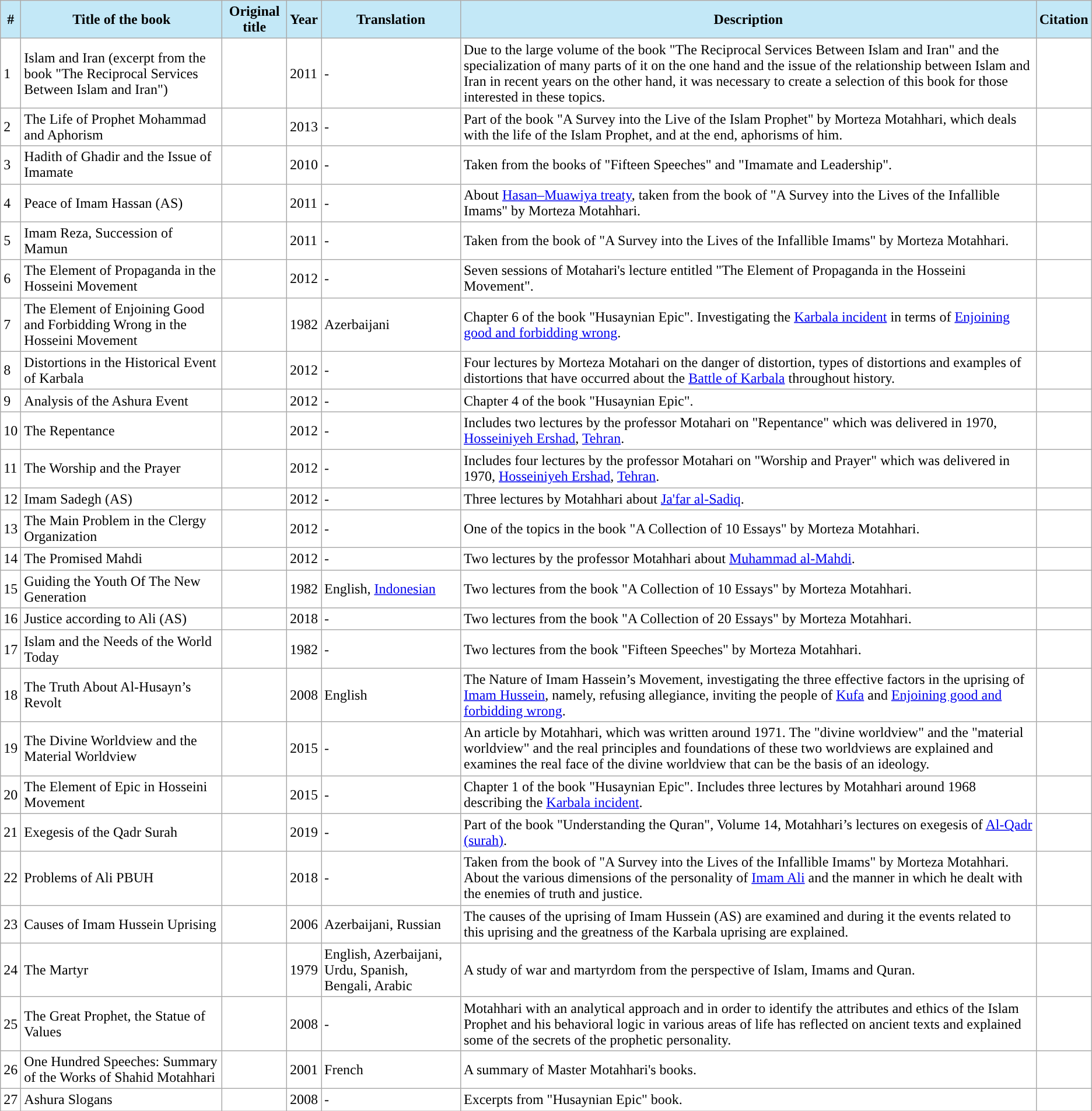<table class="wikitable" style="background-color:#ffffff; color:#000000">
<tr>
<th style="background-color:#c3e8f7;">#</th>
<th style="background-color:#c3e8f7;">Title of the book</th>
<th style="background-color:#c3e8f7;">Original title</th>
<th style="background-color:#c3e8f7;">Year</th>
<th style="background-color:#c3e8f7;">Translation</th>
<th style="background-color:#c3e8f7;">Description</th>
<th style="background-color:#c3e8f7;">Citation</th>
</tr>
<tr>
<td>1</td>
<td>Islam and Iran (excerpt from the book "The Reciprocal Services Between Islam and Iran")</td>
<td></td>
<td>2011</td>
<td>-</td>
<td>Due to the large volume of the book "The Reciprocal Services Between Islam and Iran" and the specialization of many parts of it on the one hand and the issue of the relationship between Islam and Iran in recent years on the other hand, it was necessary to create a selection of this book for those interested in these topics.</td>
<td></td>
</tr>
<tr>
<td>2</td>
<td>The Life of Prophet Mohammad and Aphorism</td>
<td></td>
<td>2013</td>
<td>-</td>
<td>Part of the book "A Survey into the Live of the Islam Prophet" by Morteza Motahhari, which deals with the life of the Islam Prophet, and at the end, aphorisms of him.</td>
<td></td>
</tr>
<tr>
<td>3</td>
<td>Hadith of Ghadir and the Issue of Imamate</td>
<td></td>
<td>2010</td>
<td>-</td>
<td>Taken from the books of "Fifteen Speeches" and "Imamate and Leadership".</td>
<td></td>
</tr>
<tr>
<td>4</td>
<td>Peace of Imam Hassan (AS)</td>
<td></td>
<td>2011</td>
<td>-</td>
<td>About <a href='#'>Hasan–Muawiya treaty</a>, taken from the book of "A Survey into the Lives of the Infallible Imams" by Morteza Motahhari.</td>
<td></td>
</tr>
<tr>
<td>5</td>
<td>Imam Reza, Succession of Mamun</td>
<td></td>
<td>2011</td>
<td>-</td>
<td>Taken from the book of "A Survey into the Lives of the Infallible Imams" by Morteza Motahhari.</td>
<td></td>
</tr>
<tr>
<td>6</td>
<td>The Element of Propaganda in the Hosseini Movement</td>
<td></td>
<td>2012</td>
<td>-</td>
<td>Seven sessions of Motahari's lecture entitled "The Element of Propaganda in the Hosseini Movement".</td>
<td></td>
</tr>
<tr>
<td>7</td>
<td>The Element of Enjoining Good and Forbidding Wrong in the Hosseini Movement</td>
<td></td>
<td>1982</td>
<td>Azerbaijani</td>
<td>Chapter 6 of the book "Husaynian Epic". Investigating the <a href='#'>Karbala incident</a> in terms of <a href='#'>Enjoining good and forbidding wrong</a>.</td>
<td></td>
</tr>
<tr>
<td>8</td>
<td>Distortions in the Historical Event of Karbala</td>
<td></td>
<td>2012</td>
<td>-</td>
<td>Four lectures by Morteza Motahari on the danger of distortion, types of distortions and examples of distortions that have occurred about the <a href='#'>Battle of Karbala</a> throughout history.</td>
<td></td>
</tr>
<tr>
<td>9</td>
<td>Analysis of the Ashura Event</td>
<td></td>
<td>2012</td>
<td>-</td>
<td>Chapter 4 of the book "Husaynian Epic".</td>
<td></td>
</tr>
<tr>
<td>10</td>
<td>The Repentance</td>
<td></td>
<td>2012</td>
<td>-</td>
<td>Includes two lectures by the professor Motahari on "Repentance" which was delivered in 1970, <a href='#'>Hosseiniyeh Ershad</a>, <a href='#'>Tehran</a>.</td>
<td></td>
</tr>
<tr>
<td>11</td>
<td>The Worship and the Prayer</td>
<td></td>
<td>2012</td>
<td>-</td>
<td>Includes four lectures by the professor Motahari on "Worship and Prayer" which was delivered in 1970, <a href='#'>Hosseiniyeh Ershad</a>, <a href='#'>Tehran</a>.</td>
<td></td>
</tr>
<tr>
<td>12</td>
<td>Imam Sadegh (AS)</td>
<td></td>
<td>2012</td>
<td>-</td>
<td>Three lectures by Motahhari about <a href='#'>Ja'far al-Sadiq</a>.</td>
<td></td>
</tr>
<tr>
<td>13</td>
<td>The Main Problem in the Clergy Organization</td>
<td></td>
<td>2012</td>
<td>-</td>
<td>One of the topics in the book "A Collection of 10 Essays" by Morteza Motahhari.</td>
<td></td>
</tr>
<tr>
<td>14</td>
<td>The Promised Mahdi</td>
<td></td>
<td>2012</td>
<td>-</td>
<td>Two lectures by the professor Motahhari about <a href='#'>Muhammad al-Mahdi</a>.</td>
<td></td>
</tr>
<tr>
<td>15</td>
<td>Guiding the Youth Of The New Generation</td>
<td></td>
<td>1982</td>
<td>English, <a href='#'>Indonesian</a></td>
<td>Two lectures from the book "A Collection of 10 Essays" by Morteza Motahhari.</td>
<td></td>
</tr>
<tr>
<td>16</td>
<td>Justice according to Ali (AS)</td>
<td></td>
<td>2018</td>
<td>-</td>
<td>Two lectures from the book "A Collection of 20 Essays" by Morteza Motahhari.</td>
<td></td>
</tr>
<tr>
<td>17</td>
<td>Islam and the Needs of the World Today</td>
<td></td>
<td>1982</td>
<td>-</td>
<td>Two lectures from the book "Fifteen Speeches" by Morteza Motahhari.</td>
<td></td>
</tr>
<tr>
<td>18</td>
<td>The Truth About Al-Husayn’s Revolt</td>
<td></td>
<td>2008</td>
<td>English</td>
<td>The Nature of Imam Hassein’s Movement, investigating the three effective factors in the uprising of <a href='#'>Imam Hussein</a>, namely, refusing allegiance, inviting the people of <a href='#'>Kufa</a> and <a href='#'>Enjoining good and forbidding wrong</a>.</td>
<td></td>
</tr>
<tr>
<td>19</td>
<td>The Divine Worldview and the Material Worldview</td>
<td></td>
<td>2015</td>
<td>-</td>
<td>An article by Motahhari, which was written around 1971. The "divine worldview" and the "material worldview" and the real principles and foundations of these two worldviews are explained and examines the real face of the divine worldview that can be the basis of an ideology.</td>
<td></td>
</tr>
<tr>
<td>20</td>
<td>The Element of Epic in Hosseini Movement</td>
<td></td>
<td>2015</td>
<td>-</td>
<td>Chapter 1 of the book "Husaynian Epic". Includes three lectures by Motahhari around 1968 describing the <a href='#'>Karbala incident</a>.</td>
<td></td>
</tr>
<tr>
<td>21</td>
<td>Exegesis of the Qadr Surah</td>
<td></td>
<td>2019</td>
<td>-</td>
<td>Part of the book "Understanding the Quran", Volume 14, Motahhari’s lectures on exegesis of <a href='#'>Al-Qadr (surah)</a>.</td>
<td></td>
</tr>
<tr>
<td>22</td>
<td>Problems of Ali PBUH</td>
<td></td>
<td>2018</td>
<td>-</td>
<td>Taken from the book of "A Survey into the Lives of the Infallible Imams" by Morteza Motahhari. About the various dimensions of the personality of <a href='#'>Imam Ali</a> and the manner in which he dealt with the enemies of truth and justice.</td>
<td></td>
</tr>
<tr>
<td>23</td>
<td>Causes of Imam Hussein Uprising</td>
<td></td>
<td>2006</td>
<td>Azerbaijani, Russian</td>
<td>The causes of the uprising of Imam Hussein (AS) are examined and during it the events related to this uprising and the greatness of the Karbala uprising are explained.</td>
<td></td>
</tr>
<tr>
<td>24</td>
<td>The Martyr</td>
<td></td>
<td>1979</td>
<td>English, Azerbaijani, Urdu, Spanish, Bengali, Arabic</td>
<td>A study of war and martyrdom from the perspective of Islam, Imams and Quran.</td>
<td></td>
</tr>
<tr>
<td>25</td>
<td>The Great Prophet, the Statue of Values</td>
<td></td>
<td>2008</td>
<td>-</td>
<td>Motahhari with an analytical approach and in order to identify the attributes and ethics of the Islam Prophet and his behavioral logic in various areas of life has reflected on ancient texts and explained some of the secrets of the prophetic personality.</td>
<td></td>
</tr>
<tr>
<td>26</td>
<td>One Hundred Speeches: Summary of the Works of Shahid Motahhari</td>
<td></td>
<td>2001</td>
<td>French</td>
<td>A summary of Master Motahhari's books.</td>
<td></td>
</tr>
<tr>
<td>27</td>
<td>Ashura Slogans</td>
<td></td>
<td>2008</td>
<td>-</td>
<td>Excerpts from "Husaynian Epic" book.</td>
<td></td>
</tr>
</table>
